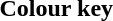<table class="toccolours">
<tr>
<th>Colour key<br></th>
</tr>
<tr>
<td><br>
<br></td>
</tr>
</table>
